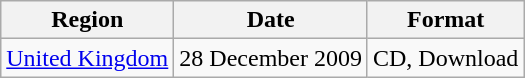<table class="wikitable">
<tr>
<th>Region</th>
<th>Date</th>
<th>Format</th>
</tr>
<tr>
<td rowspan=2><a href='#'>United Kingdom</a></td>
<td rowspan=2>28 December 2009</td>
<td>CD, Download</td>
</tr>
</table>
